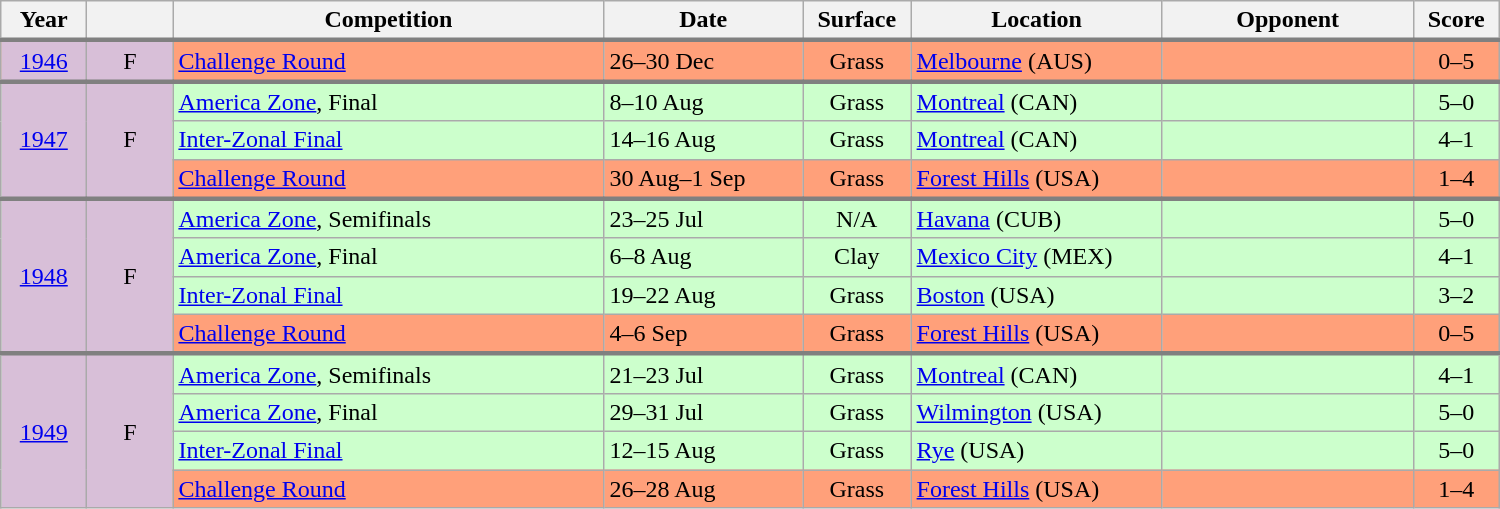<table class="wikitable">
<tr>
<th width="50">Year</th>
<th width="50"></th>
<th width="280">Competition</th>
<th width="125">Date</th>
<th width="65">Surface</th>
<th width="160">Location</th>
<th width="160">Opponent</th>
<th width="50">Score</th>
</tr>
<tr style="border-top:3px solid gray; background-color:#ffa07a">
<td align="center" bgcolor="#D8BFD8"><a href='#'>1946</a></td>
<td align="center" bgcolor="#D8BFD8">F</td>
<td><a href='#'>Challenge Round</a></td>
<td>26–30 Dec</td>
<td align="center">Grass</td>
<td><a href='#'>Melbourne</a> (AUS)</td>
<td></td>
<td align="center">0–5</td>
</tr>
<tr style="border-top:3px solid gray; background-color:#ccffcc">
<td align="center" rowspan="3" bgcolor="#D8BFD8"><a href='#'>1947</a></td>
<td align="center" rowspan="3" bgcolor="#D8BFD8">F</td>
<td><a href='#'>America Zone</a>, Final</td>
<td>8–10 Aug</td>
<td align="center">Grass</td>
<td><a href='#'>Montreal</a> (CAN)</td>
<td></td>
<td align="center">5–0</td>
</tr>
<tr style="background-color:#ccffcc">
<td><a href='#'>Inter-Zonal Final</a></td>
<td>14–16 Aug</td>
<td align="center">Grass</td>
<td><a href='#'>Montreal</a> (CAN)</td>
<td></td>
<td align="center">4–1</td>
</tr>
<tr style="background-color:#ffa07a">
<td><a href='#'>Challenge Round</a></td>
<td>30 Aug–1 Sep</td>
<td align="center">Grass</td>
<td><a href='#'>Forest Hills</a> (USA)</td>
<td></td>
<td align="center">1–4</td>
</tr>
<tr style="border-top:3px solid gray; background-color:#ccffcc">
<td align="center" rowspan="4" bgcolor="#D8BFD8"><a href='#'>1948</a></td>
<td align="center" rowspan="4" bgcolor="#D8BFD8">F</td>
<td><a href='#'>America Zone</a>, Semifinals</td>
<td>23–25 Jul</td>
<td align="center">N/A</td>
<td><a href='#'>Havana</a> (CUB)</td>
<td></td>
<td align="center">5–0</td>
</tr>
<tr style="background-color:#ccffcc">
<td><a href='#'>America Zone</a>, Final</td>
<td>6–8 Aug</td>
<td align="center">Clay</td>
<td><a href='#'>Mexico City</a> (MEX)</td>
<td></td>
<td align="center">4–1</td>
</tr>
<tr style="background-color:#ccffcc">
<td><a href='#'>Inter-Zonal Final</a></td>
<td>19–22 Aug</td>
<td align="center">Grass</td>
<td><a href='#'>Boston</a> (USA)</td>
<td></td>
<td align="center">3–2</td>
</tr>
<tr style="background-color:#ffa07a">
<td><a href='#'>Challenge Round</a></td>
<td>4–6 Sep</td>
<td align="center">Grass</td>
<td><a href='#'>Forest Hills</a> (USA)</td>
<td></td>
<td align="center">0–5</td>
</tr>
<tr style="border-top:3px solid gray; background-color:#ccffcc">
<td align="center" rowspan="4" bgcolor="#D8BFD8"><a href='#'>1949</a></td>
<td align="center" rowspan="4" bgcolor="#D8BFD8">F</td>
<td><a href='#'>America Zone</a>, Semifinals</td>
<td>21–23 Jul</td>
<td align="center">Grass</td>
<td><a href='#'>Montreal</a> (CAN)</td>
<td></td>
<td align="center">4–1</td>
</tr>
<tr style="background-color:#ccffcc">
<td><a href='#'>America Zone</a>, Final</td>
<td>29–31 Jul</td>
<td align="center">Grass</td>
<td><a href='#'>Wilmington</a> (USA)</td>
<td></td>
<td align="center">5–0</td>
</tr>
<tr style="background-color:#ccffcc">
<td><a href='#'>Inter-Zonal Final</a></td>
<td>12–15 Aug</td>
<td align="center">Grass</td>
<td><a href='#'>Rye</a> (USA)</td>
<td></td>
<td align="center">5–0</td>
</tr>
<tr style="background-color:#ffa07a">
<td><a href='#'>Challenge Round</a></td>
<td>26–28 Aug</td>
<td align="center">Grass</td>
<td><a href='#'>Forest Hills</a> (USA)</td>
<td></td>
<td align="center">1–4</td>
</tr>
</table>
